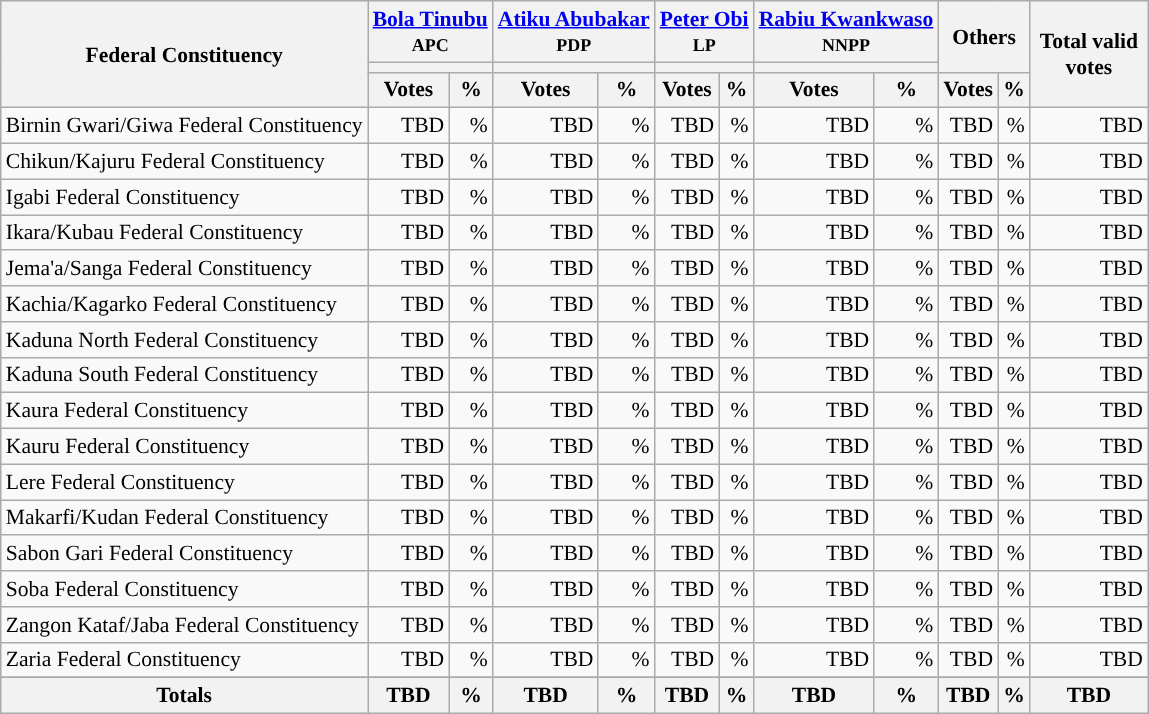<table class="wikitable sortable" style="text-align:right; font-size:90%">
<tr>
<th rowspan="3" style="max-width:7.5em;">Federal Constituency</th>
<th colspan="2"><a href='#'>Bola Tinubu</a><br><small>APC</small></th>
<th colspan="2"><a href='#'>Atiku Abubakar</a><br><small>PDP</small></th>
<th colspan="2"><a href='#'>Peter Obi</a><br><small>LP</small></th>
<th colspan="2"><a href='#'>Rabiu Kwankwaso</a><br><small>NNPP</small></th>
<th colspan="2" rowspan="2">Others</th>
<th rowspan="3" style="max-width:5em;">Total valid votes</th>
</tr>
<tr>
<th colspan=2 style="background-color:"></th>
<th colspan=2 style="background-color:"></th>
<th colspan=2 style="background-color:"></th>
<th colspan=2 style="background-color:"></th>
</tr>
<tr>
<th>Votes</th>
<th>%</th>
<th>Votes</th>
<th>%</th>
<th>Votes</th>
<th>%</th>
<th>Votes</th>
<th>%</th>
<th>Votes</th>
<th>%</th>
</tr>
<tr style="background-color:#">
<td style="text-align:left;">Birnin Gwari/Giwa Federal Constituency</td>
<td>TBD</td>
<td>%</td>
<td>TBD</td>
<td>%</td>
<td>TBD</td>
<td>%</td>
<td>TBD</td>
<td>%</td>
<td>TBD</td>
<td>%</td>
<td>TBD</td>
</tr>
<tr style="background-color:#">
<td style="text-align:left;">Chikun/Kajuru Federal Constituency</td>
<td>TBD</td>
<td>%</td>
<td>TBD</td>
<td>%</td>
<td>TBD</td>
<td>%</td>
<td>TBD</td>
<td>%</td>
<td>TBD</td>
<td>%</td>
<td>TBD</td>
</tr>
<tr style="background-color:#">
<td style="text-align:left;">Igabi Federal Constituency</td>
<td>TBD</td>
<td>%</td>
<td>TBD</td>
<td>%</td>
<td>TBD</td>
<td>%</td>
<td>TBD</td>
<td>%</td>
<td>TBD</td>
<td>%</td>
<td>TBD</td>
</tr>
<tr style="background-color:#">
<td style="text-align:left;">Ikara/Kubau Federal Constituency</td>
<td>TBD</td>
<td>%</td>
<td>TBD</td>
<td>%</td>
<td>TBD</td>
<td>%</td>
<td>TBD</td>
<td>%</td>
<td>TBD</td>
<td>%</td>
<td>TBD</td>
</tr>
<tr style="background-color:#">
<td style="text-align:left;">Jema'a/Sanga Federal Constituency</td>
<td>TBD</td>
<td>%</td>
<td>TBD</td>
<td>%</td>
<td>TBD</td>
<td>%</td>
<td>TBD</td>
<td>%</td>
<td>TBD</td>
<td>%</td>
<td>TBD</td>
</tr>
<tr style="background-color:#">
<td style="text-align:left;">Kachia/Kagarko Federal Constituency</td>
<td>TBD</td>
<td>%</td>
<td>TBD</td>
<td>%</td>
<td>TBD</td>
<td>%</td>
<td>TBD</td>
<td>%</td>
<td>TBD</td>
<td>%</td>
<td>TBD</td>
</tr>
<tr style="background-color:#">
<td style="text-align:left;">Kaduna North Federal Constituency</td>
<td>TBD</td>
<td>%</td>
<td>TBD</td>
<td>%</td>
<td>TBD</td>
<td>%</td>
<td>TBD</td>
<td>%</td>
<td>TBD</td>
<td>%</td>
<td>TBD</td>
</tr>
<tr style="background-color:#">
<td style="text-align:left;">Kaduna South Federal Constituency</td>
<td>TBD</td>
<td>%</td>
<td>TBD</td>
<td>%</td>
<td>TBD</td>
<td>%</td>
<td>TBD</td>
<td>%</td>
<td>TBD</td>
<td>%</td>
<td>TBD</td>
</tr>
<tr style="background-color:#">
<td style="text-align:left;">Kaura Federal Constituency</td>
<td>TBD</td>
<td>%</td>
<td>TBD</td>
<td>%</td>
<td>TBD</td>
<td>%</td>
<td>TBD</td>
<td>%</td>
<td>TBD</td>
<td>%</td>
<td>TBD</td>
</tr>
<tr style="background-color:#">
<td style="text-align:left;">Kauru Federal Constituency</td>
<td>TBD</td>
<td>%</td>
<td>TBD</td>
<td>%</td>
<td>TBD</td>
<td>%</td>
<td>TBD</td>
<td>%</td>
<td>TBD</td>
<td>%</td>
<td>TBD</td>
</tr>
<tr style="background-color:#">
<td style="text-align:left;">Lere Federal Constituency</td>
<td>TBD</td>
<td>%</td>
<td>TBD</td>
<td>%</td>
<td>TBD</td>
<td>%</td>
<td>TBD</td>
<td>%</td>
<td>TBD</td>
<td>%</td>
<td>TBD</td>
</tr>
<tr style="background-color:#">
<td style="text-align:left;">Makarfi/Kudan Federal Constituency</td>
<td>TBD</td>
<td>%</td>
<td>TBD</td>
<td>%</td>
<td>TBD</td>
<td>%</td>
<td>TBD</td>
<td>%</td>
<td>TBD</td>
<td>%</td>
<td>TBD</td>
</tr>
<tr style="background-color:#">
<td style="text-align:left;">Sabon Gari Federal Constituency</td>
<td>TBD</td>
<td>%</td>
<td>TBD</td>
<td>%</td>
<td>TBD</td>
<td>%</td>
<td>TBD</td>
<td>%</td>
<td>TBD</td>
<td>%</td>
<td>TBD</td>
</tr>
<tr style="background-color:#">
<td style="text-align:left;">Soba Federal Constituency</td>
<td>TBD</td>
<td>%</td>
<td>TBD</td>
<td>%</td>
<td>TBD</td>
<td>%</td>
<td>TBD</td>
<td>%</td>
<td>TBD</td>
<td>%</td>
<td>TBD</td>
</tr>
<tr style="background-color:#">
<td style="text-align:left;">Zangon Kataf/Jaba Federal Constituency</td>
<td>TBD</td>
<td>%</td>
<td>TBD</td>
<td>%</td>
<td>TBD</td>
<td>%</td>
<td>TBD</td>
<td>%</td>
<td>TBD</td>
<td>%</td>
<td>TBD</td>
</tr>
<tr style="background-color:#">
<td style="text-align:left;">Zaria Federal Constituency</td>
<td>TBD</td>
<td>%</td>
<td>TBD</td>
<td>%</td>
<td>TBD</td>
<td>%</td>
<td>TBD</td>
<td>%</td>
<td>TBD</td>
<td>%</td>
<td>TBD</td>
</tr>
<tr>
</tr>
<tr>
<th>Totals</th>
<th>TBD</th>
<th>%</th>
<th>TBD</th>
<th>%</th>
<th>TBD</th>
<th>%</th>
<th>TBD</th>
<th>%</th>
<th>TBD</th>
<th>%</th>
<th>TBD</th>
</tr>
</table>
